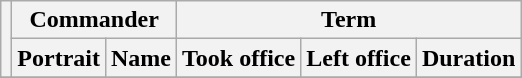<table class="wikitable sortable" style="text-align:center;">
<tr>
<th rowspan=2></th>
<th colspan=2>Commander</th>
<th colspan=3>Term</th>
</tr>
<tr>
<th>Portrait</th>
<th>Name</th>
<th>Took office</th>
<th>Left office</th>
<th>Duration</th>
</tr>
<tr>
</tr>
</table>
